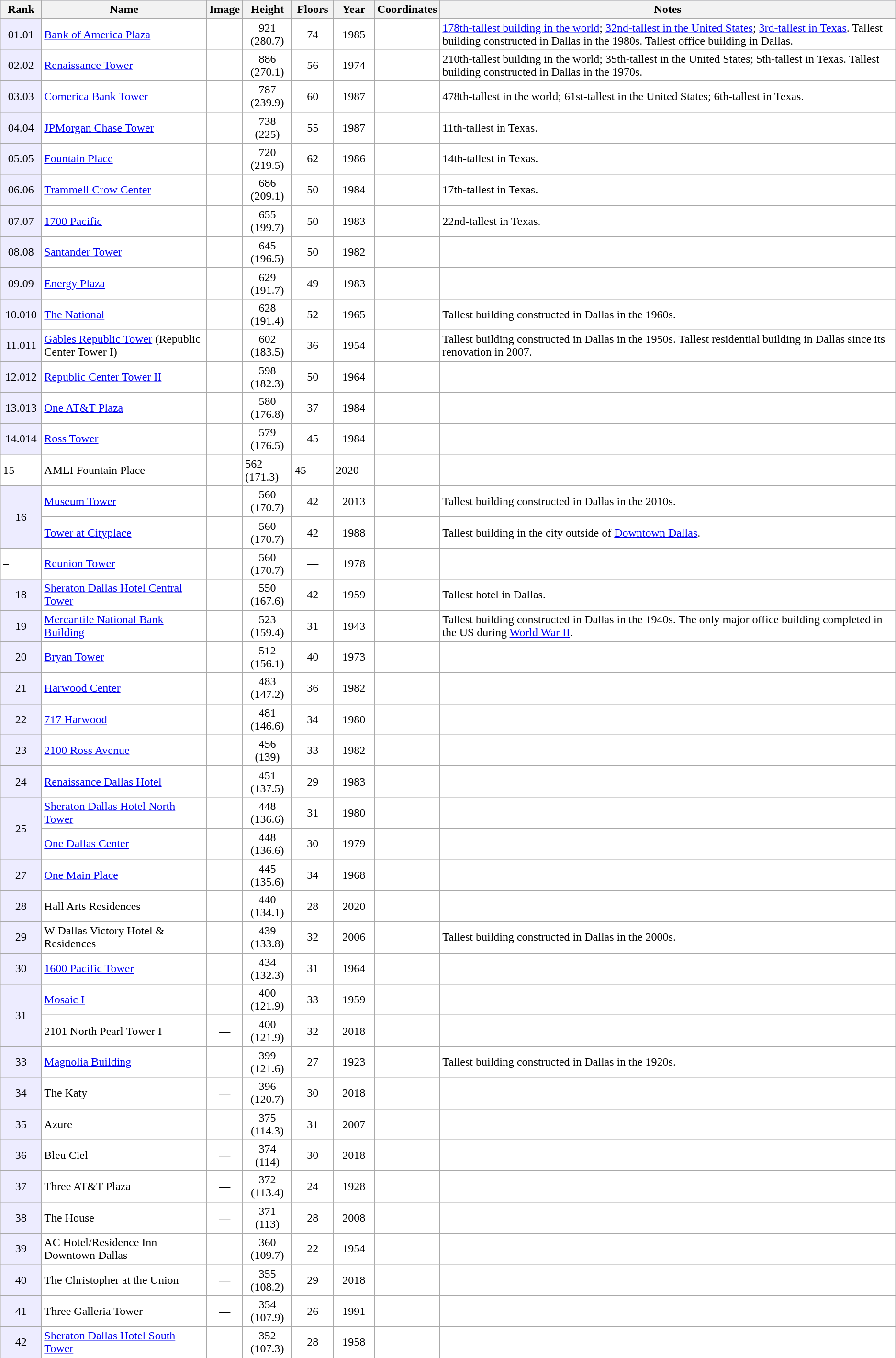<table class="wikitable sortable" style="border:#999; background:#fff;">
<tr style="background:#bdbbd7;">
<th style="width:50px;">Rank</th>
<th>Name</th>
<th>Image</th>
<th>Height<br></th>
<th style="width:50px;">Floors</th>
<th style="width:50px;">Year</th>
<th>Coordinates</th>
<th class="unsortable">Notes</th>
</tr>
<tr>
<td style="text-align:center; background:#edecff;"><span>01.0</span>1</td>
<td><a href='#'>Bank of America Plaza</a></td>
<td></td>
<td align="center">921 (280.7)</td>
<td align="center">74</td>
<td align="center">1985</td>
<td align="center"></td>
<td><a href='#'>178th-tallest building in the world</a>; <a href='#'>32nd-tallest in the United States</a>; <a href='#'>3rd-tallest in Texas</a>. Tallest building constructed in Dallas in the 1980s. Tallest office building in Dallas.</td>
</tr>
<tr>
<td style="text-align:center; background:#edecff;"><span>02.0</span>2</td>
<td><a href='#'>Renaissance Tower</a></td>
<td></td>
<td align="center">886 (270.1)</td>
<td align="center">56</td>
<td align="center">1974</td>
<td align="center"></td>
<td>210th-tallest building in the world; 35th-tallest in the United States; 5th-tallest in Texas. Tallest building constructed in Dallas in the 1970s.</td>
</tr>
<tr>
<td style="text-align:center; background:#edecff;"><span>03.0</span>3</td>
<td><a href='#'>Comerica Bank Tower</a></td>
<td></td>
<td align="center">787 (239.9)</td>
<td align="center">60</td>
<td align="center">1987</td>
<td align="center"></td>
<td>478th-tallest in the world; 61st-tallest in the United States; 6th-tallest in Texas.</td>
</tr>
<tr>
<td style="text-align:center; background:#edecff;"><span>04.0</span>4</td>
<td><a href='#'>JPMorgan Chase Tower</a></td>
<td></td>
<td align="center">738 (225)</td>
<td align="center">55</td>
<td align="center">1987</td>
<td align="center"></td>
<td>11th-tallest in Texas.</td>
</tr>
<tr>
<td style="text-align:center; background:#edecff;"><span>05.0</span>5</td>
<td><a href='#'>Fountain Place</a></td>
<td></td>
<td align="center">720 (219.5)</td>
<td align="center">62</td>
<td align="center">1986</td>
<td align="center"></td>
<td>14th-tallest in Texas.</td>
</tr>
<tr>
<td style="text-align:center; background:#edecff;"><span>06.0</span>6</td>
<td><a href='#'>Trammell Crow Center</a></td>
<td></td>
<td align="center">686 (209.1)</td>
<td align="center">50</td>
<td align="center">1984</td>
<td align="center"></td>
<td>17th-tallest in Texas.</td>
</tr>
<tr>
<td style="text-align:center; background:#edecff;"><span>07.0</span>7</td>
<td><a href='#'>1700 Pacific</a></td>
<td></td>
<td align="center">655 (199.7)</td>
<td align="center">50</td>
<td align="center">1983</td>
<td align="center"></td>
<td>22nd-tallest in Texas.</td>
</tr>
<tr>
<td style="text-align:center; background:#edecff;"><span>08.0</span>8</td>
<td><a href='#'>Santander Tower</a></td>
<td></td>
<td align="center">645 (196.5)</td>
<td align="center">50</td>
<td align="center">1982</td>
<td align="center"></td>
<td></td>
</tr>
<tr>
<td style="text-align:center; background:#edecff;"><span>09.0</span>9</td>
<td><a href='#'>Energy Plaza</a></td>
<td></td>
<td align="center">629 (191.7)</td>
<td align="center">49</td>
<td align="center">1983</td>
<td align="center"></td>
<td></td>
</tr>
<tr>
<td style="text-align:center; background:#edecff;"><span>10.0</span>10</td>
<td The National (Dallas)><a href='#'>The National</a></td>
<td></td>
<td align="center">628 (191.4)</td>
<td align="center">52</td>
<td align="center">1965</td>
<td align="center"></td>
<td>Tallest building constructed in Dallas in the 1960s.</td>
</tr>
<tr>
<td style="text-align:center; background:#edecff;"><span>11.0</span>11</td>
<td><a href='#'>Gables Republic Tower</a> (Republic Center Tower I)</td>
<td></td>
<td align="center">602 (183.5)</td>
<td align="center">36</td>
<td align="center">1954</td>
<td align="center"></td>
<td>Tallest building constructed in Dallas in the 1950s. Tallest residential building in Dallas since its renovation in 2007.</td>
</tr>
<tr>
<td style="text-align:center; background:#edecff;"><span>12.0</span>12</td>
<td><a href='#'>Republic Center Tower II</a></td>
<td></td>
<td align="center">598 (182.3)</td>
<td align="center">50</td>
<td align="center">1964</td>
<td align="center"></td>
<td></td>
</tr>
<tr>
<td style="text-align:center; background:#edecff;"><span>13.0</span>13</td>
<td><a href='#'>One AT&T Plaza</a></td>
<td></td>
<td align="center">580 (176.8)</td>
<td align="center">37</td>
<td align="center">1984</td>
<td align="center"></td>
<td></td>
</tr>
<tr>
<td style="text-align:center; background:#edecff;"><span>14.0</span>14</td>
<td><a href='#'>Ross Tower</a></td>
<td></td>
<td align="center">579 (176.5)</td>
<td align="center">45</td>
<td align="center">1984</td>
<td align="center"></td>
<td></td>
</tr>
<tr>
<td>15</td>
<td>AMLI Fountain Place</td>
<td></td>
<td>562 (171.3)</td>
<td>45</td>
<td>2020</td>
<td></td>
<td></td>
</tr>
<tr>
<td rowspan="2" style="text-align:center; background:#edecff;">16</td>
<td><a href='#'>Museum Tower</a></td>
<td></td>
<td align="center">560 (170.7)</td>
<td align="center">42</td>
<td align="center">2013</td>
<td align="center"></td>
<td>Tallest building constructed in Dallas in the 2010s.</td>
</tr>
<tr>
<td><a href='#'>Tower at Cityplace</a></td>
<td></td>
<td align="center">560 (170.7)</td>
<td align="center">42</td>
<td align="center">1988</td>
<td align="center"></td>
<td>Tallest building in the city outside of <a href='#'>Downtown Dallas</a>.</td>
</tr>
<tr>
<td>–</td>
<td><a href='#'>Reunion Tower</a></td>
<td></td>
<td align="center">560 (170.7)</td>
<td align="center">—</td>
<td align="center">1978</td>
<td align="center"></td>
<td></td>
</tr>
<tr>
<td style="text-align:center; background:#edecff;">18</td>
<td><a href='#'>Sheraton Dallas Hotel Central Tower</a></td>
<td></td>
<td align="center">550 (167.6)</td>
<td align="center">42</td>
<td align="center">1959</td>
<td align="center"></td>
<td>Tallest hotel in Dallas.</td>
</tr>
<tr>
<td style="text-align:center; background:#edecff;">19</td>
<td><a href='#'>Mercantile National Bank Building</a></td>
<td></td>
<td align="center">523 (159.4)</td>
<td align="center">31</td>
<td align="center">1943</td>
<td align="center"></td>
<td>Tallest building constructed in Dallas in the 1940s. The only major office building completed in the US during <a href='#'>World War II</a>.</td>
</tr>
<tr>
<td style="text-align:center; background:#edecff;">20</td>
<td><a href='#'>Bryan Tower</a></td>
<td></td>
<td align="center">512 (156.1)</td>
<td align="center">40</td>
<td align="center">1973</td>
<td align="center"></td>
<td></td>
</tr>
<tr>
<td style="text-align:center; background:#edecff;">21</td>
<td><a href='#'>Harwood Center</a></td>
<td align="center"></td>
<td align="center">483 (147.2)</td>
<td align="center">36</td>
<td align="center">1982</td>
<td align="center"></td>
<td></td>
</tr>
<tr>
<td style="text-align:center; background:#edecff;">22</td>
<td><a href='#'>717 Harwood</a></td>
<td></td>
<td align="center">481 (146.6)</td>
<td align="center">34</td>
<td align="center">1980</td>
<td align="center"></td>
<td></td>
</tr>
<tr>
<td style="text-align:center; background:#edecff;">23</td>
<td><a href='#'>2100 Ross Avenue</a></td>
<td></td>
<td align="center">456 (139)</td>
<td align="center">33</td>
<td align="center">1982</td>
<td align="center"></td>
<td></td>
</tr>
<tr>
<td style="text-align:center; background:#edecff;">24</td>
<td><a href='#'>Renaissance Dallas Hotel</a></td>
<td></td>
<td align="center">451 (137.5)</td>
<td align="center">29</td>
<td align="center">1983</td>
<td align="center"></td>
<td></td>
</tr>
<tr>
<td rowspan="2" style="text-align:center; background:#edecff;">25</td>
<td><a href='#'>Sheraton Dallas Hotel North Tower</a></td>
<td></td>
<td align="center">448 (136.6)</td>
<td align="center">31</td>
<td align="center">1980</td>
<td align="center"></td>
<td></td>
</tr>
<tr>
<td><a href='#'>One Dallas Center</a></td>
<td></td>
<td align="center">448 (136.6)</td>
<td align="center">30</td>
<td align="center">1979</td>
<td align="center"></td>
<td></td>
</tr>
<tr>
<td style="text-align:center; background:#edecff;">27</td>
<td><a href='#'>One Main Place</a></td>
<td></td>
<td align="center">445 (135.6)</td>
<td align="center">34</td>
<td align="center">1968</td>
<td align="center"></td>
<td></td>
</tr>
<tr>
<td style="text-align:center; background:#edecff;">28</td>
<td>Hall Arts Residences</td>
<td></td>
<td align="center">440 (134.1)</td>
<td align="center">28</td>
<td align="center">2020</td>
<td align="center"></td>
<td></td>
</tr>
<tr>
<td style="text-align:center; background:#edecff;">29</td>
<td>W Dallas Victory Hotel & Residences</td>
<td></td>
<td align="center">439 (133.8)</td>
<td align="center">32</td>
<td align="center">2006</td>
<td align="center"></td>
<td>Tallest building constructed in Dallas in the 2000s.</td>
</tr>
<tr>
<td style="text-align:center; background:#edecff;">30</td>
<td><a href='#'>1600 Pacific Tower</a></td>
<td align="center"></td>
<td align="center">434 (132.3)</td>
<td align="center">31</td>
<td align="center">1964</td>
<td align="center"></td>
<td></td>
</tr>
<tr>
<td rowspan="2" style="text-align:center; background:#edecff;">31</td>
<td><a href='#'>Mosaic I</a></td>
<td align="center"></td>
<td align="center">400 (121.9)</td>
<td align="center">33</td>
<td align="center">1959</td>
<td align="center"></td>
<td></td>
</tr>
<tr>
<td>2101 North Pearl Tower I</td>
<td align="center">—</td>
<td align="center">400 (121.9)</td>
<td align="center">32</td>
<td align="center">2018</td>
<td align="center"></td>
<td></td>
</tr>
<tr>
<td style="text-align:center; background:#edecff;">33</td>
<td><a href='#'>Magnolia Building</a></td>
<td align="center"></td>
<td align="center">399 (121.6)</td>
<td align="center">27</td>
<td align="center">1923</td>
<td align="center"></td>
<td>Tallest building constructed in Dallas in the 1920s.</td>
</tr>
<tr>
<td style="text-align:center; background:#edecff;">34</td>
<td>The Katy</td>
<td align="center">—</td>
<td align="center">396 (120.7)</td>
<td align="center">30</td>
<td align="center">2018</td>
<td align="center"></td>
<td></td>
</tr>
<tr>
<td style="text-align:center; background:#edecff;">35</td>
<td>Azure</td>
<td align="center"></td>
<td align="center">375 (114.3)</td>
<td align="center">31</td>
<td align="center">2007</td>
<td align="center"></td>
<td></td>
</tr>
<tr>
<td style="text-align:center; background:#edecff;">36</td>
<td>Bleu Ciel</td>
<td align="center">—</td>
<td align="center">374 (114)</td>
<td align="center">30</td>
<td align="center">2018</td>
<td align="center"></td>
<td></td>
</tr>
<tr>
<td style="text-align:center; background:#edecff;">37</td>
<td>Three AT&T Plaza</td>
<td align="center">—</td>
<td align="center">372 (113.4)</td>
<td align="center">24</td>
<td align="center">1928</td>
<td align="center"></td>
<td></td>
</tr>
<tr>
<td style="text-align:center; background:#edecff;">38</td>
<td>The House</td>
<td align="center">—</td>
<td align="center">371 (113)</td>
<td align="center">28</td>
<td align="center">2008</td>
<td align="center"></td>
<td></td>
</tr>
<tr>
<td style="text-align:center; background:#edecff;">39</td>
<td>AC Hotel/Residence Inn Downtown Dallas</td>
<td align="center"></td>
<td align="center">360 (109.7)</td>
<td align="center">22</td>
<td align="center">1954</td>
<td align="center"></td>
<td></td>
</tr>
<tr>
<td style="text-align:center; background:#edecff;">40</td>
<td>The Christopher at the Union</td>
<td align="center">—</td>
<td align="center">355 (108.2)</td>
<td align="center">29</td>
<td align="center">2018</td>
<td align="center"></td>
<td></td>
</tr>
<tr>
<td style="text-align:center; background:#edecff;">41</td>
<td>Three Galleria Tower</td>
<td align="center">—</td>
<td align="center">354 (107.9)</td>
<td align="center">26</td>
<td align="center">1991</td>
<td align="center"></td>
<td></td>
</tr>
<tr>
<td style="text-align:center; background:#edecff;">42</td>
<td><a href='#'>Sheraton Dallas Hotel South Tower</a></td>
<td align="center"></td>
<td align="center">352 (107.3)</td>
<td align="center">28</td>
<td align="center">1958</td>
<td align="center"></td>
<td></td>
</tr>
</table>
